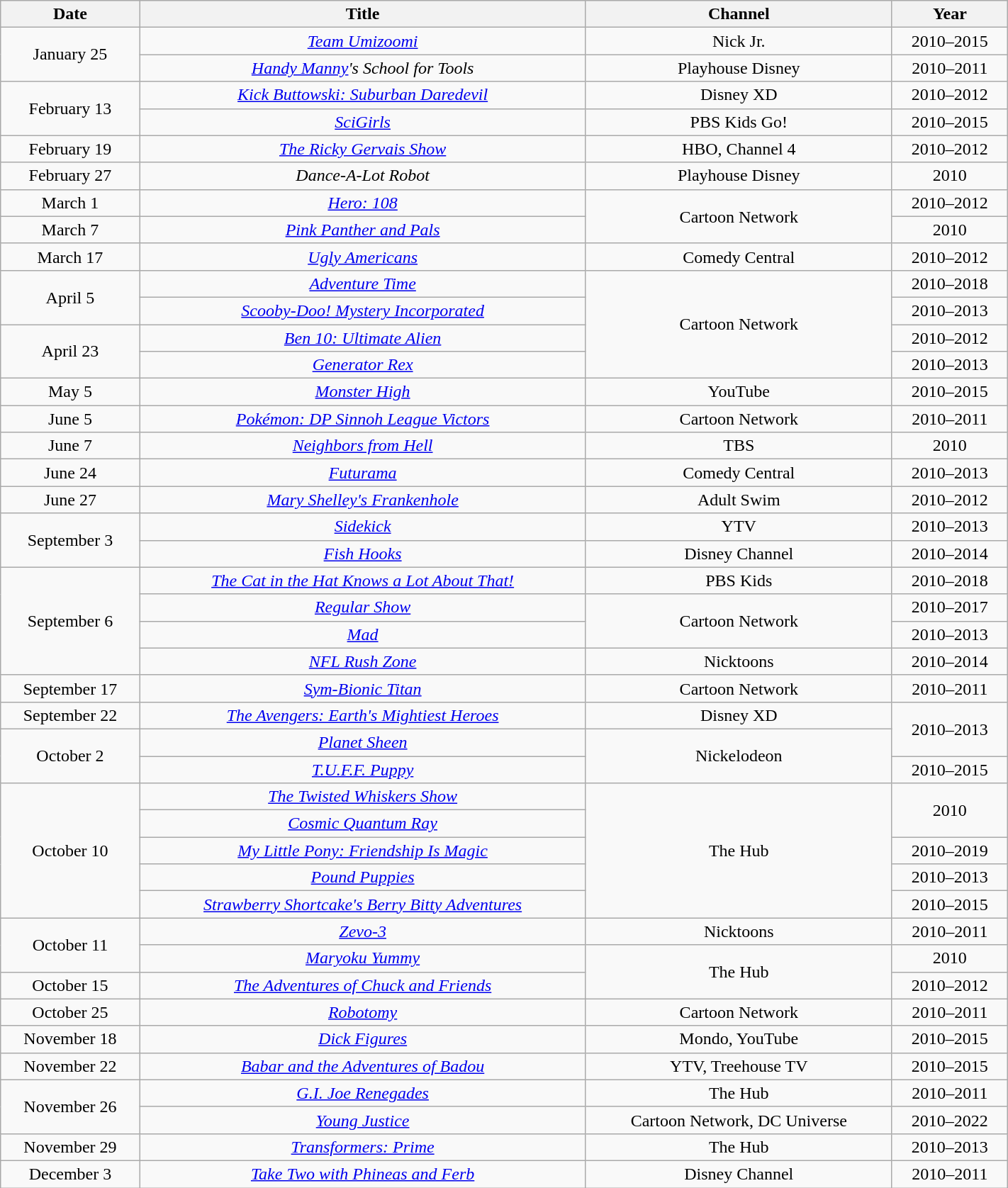<table class="wikitable sortable" style="text-align: center" width="75%">
<tr>
<th scope="col">Date</th>
<th scope="col">Title</th>
<th scope="col">Channel</th>
<th scope="col">Year</th>
</tr>
<tr>
<td rowspan="2">January 25</td>
<td><em><a href='#'>Team Umizoomi</a></em></td>
<td>Nick Jr.</td>
<td>2010–2015</td>
</tr>
<tr>
<td><em><a href='#'>Handy Manny</a>'s School for Tools</em></td>
<td>Playhouse Disney</td>
<td>2010–2011</td>
</tr>
<tr>
<td rowspan=2>February 13</td>
<td><em><a href='#'>Kick Buttowski: Suburban Daredevil</a></em></td>
<td>Disney XD</td>
<td>2010–2012</td>
</tr>
<tr>
<td><em><a href='#'>SciGirls</a></em></td>
<td>PBS Kids Go!</td>
<td>2010–2015</td>
</tr>
<tr>
<td>February 19</td>
<td><em><a href='#'>The Ricky Gervais Show</a></em></td>
<td>HBO, Channel 4</td>
<td>2010–2012</td>
</tr>
<tr>
<td>February 27</td>
<td><em>Dance-A-Lot Robot</em></td>
<td>Playhouse Disney</td>
<td>2010</td>
</tr>
<tr>
<td>March 1</td>
<td><em><a href='#'>Hero: 108</a></em></td>
<td rowspan=2>Cartoon Network</td>
<td>2010–2012</td>
</tr>
<tr>
<td>March 7</td>
<td><em><a href='#'>Pink Panther and Pals</a></em></td>
<td>2010</td>
</tr>
<tr>
<td>March 17</td>
<td><em><a href='#'>Ugly Americans</a></em></td>
<td>Comedy Central</td>
<td>2010–2012</td>
</tr>
<tr>
<td rowspan=2>April 5</td>
<td><em><a href='#'>Adventure Time</a></em></td>
<td rowspan=4>Cartoon Network</td>
<td>2010–2018</td>
</tr>
<tr>
<td><em><a href='#'>Scooby-Doo! Mystery Incorporated</a></em></td>
<td>2010–2013</td>
</tr>
<tr>
<td rowspan=2>April 23</td>
<td><em><a href='#'>Ben 10: Ultimate Alien</a></em></td>
<td>2010–2012</td>
</tr>
<tr>
<td><em><a href='#'>Generator Rex</a></em></td>
<td>2010–2013</td>
</tr>
<tr>
<td>May 5</td>
<td><em><a href='#'>Monster High</a></em></td>
<td>YouTube</td>
<td>2010–2015</td>
</tr>
<tr>
<td>June 5</td>
<td><em><a href='#'>Pokémon: DP Sinnoh League Victors</a></em></td>
<td>Cartoon Network</td>
<td>2010–2011</td>
</tr>
<tr>
<td>June 7</td>
<td><em><a href='#'>Neighbors from Hell</a></em></td>
<td>TBS</td>
<td>2010</td>
</tr>
<tr>
<td>June 24</td>
<td><em><a href='#'>Futurama</a></em></td>
<td>Comedy Central</td>
<td>2010–2013</td>
</tr>
<tr>
<td>June 27</td>
<td><em><a href='#'>Mary Shelley's Frankenhole</a></em></td>
<td>Adult Swim</td>
<td>2010–2012</td>
</tr>
<tr>
<td rowspan=2>September 3</td>
<td><em><a href='#'>Sidekick</a></em></td>
<td>YTV</td>
<td>2010–2013</td>
</tr>
<tr>
<td><em><a href='#'>Fish Hooks</a></em></td>
<td>Disney Channel</td>
<td>2010–2014</td>
</tr>
<tr>
<td rowspan=4>September 6</td>
<td><em><a href='#'>The Cat in the Hat Knows a Lot About That!</a></em></td>
<td>PBS Kids</td>
<td>2010–2018</td>
</tr>
<tr>
<td><em><a href='#'>Regular Show</a></em></td>
<td rowspan=2>Cartoon Network</td>
<td>2010–2017</td>
</tr>
<tr>
<td><em><a href='#'>Mad</a></em></td>
<td>2010–2013</td>
</tr>
<tr>
<td><em><a href='#'>NFL Rush Zone</a></em></td>
<td>Nicktoons</td>
<td>2010–2014</td>
</tr>
<tr>
<td>September 17</td>
<td><em><a href='#'>Sym-Bionic Titan</a></em></td>
<td>Cartoon Network</td>
<td>2010–2011</td>
</tr>
<tr>
<td>September 22</td>
<td><em><a href='#'>The Avengers: Earth's Mightiest Heroes</a></em></td>
<td>Disney XD</td>
<td rowspan=2>2010–2013</td>
</tr>
<tr>
<td rowspan=2>October 2</td>
<td><em><a href='#'>Planet Sheen</a></em></td>
<td rowspan=2>Nickelodeon</td>
</tr>
<tr>
<td><em><a href='#'>T.U.F.F. Puppy</a></em></td>
<td>2010–2015</td>
</tr>
<tr>
<td rowspan=5>October 10</td>
<td><em><a href='#'>The Twisted Whiskers Show</a></em></td>
<td rowspan=5>The Hub</td>
<td rowspan=2>2010</td>
</tr>
<tr>
<td><em><a href='#'>Cosmic Quantum Ray</a></em></td>
</tr>
<tr>
<td><em><a href='#'>My Little Pony: Friendship Is Magic</a></em></td>
<td>2010–2019</td>
</tr>
<tr>
<td><em><a href='#'>Pound Puppies</a></em></td>
<td>2010–2013</td>
</tr>
<tr>
<td><em><a href='#'>Strawberry Shortcake's Berry Bitty Adventures</a></em></td>
<td>2010–2015</td>
</tr>
<tr>
<td rowspan=2>October 11</td>
<td><em><a href='#'>Zevo-3</a></em></td>
<td>Nicktoons</td>
<td>2010–2011</td>
</tr>
<tr>
<td><em><a href='#'>Maryoku Yummy</a></em></td>
<td rowspan=2>The Hub</td>
<td>2010</td>
</tr>
<tr>
<td>October 15</td>
<td><em><a href='#'>The Adventures of Chuck and Friends</a></em></td>
<td>2010–2012</td>
</tr>
<tr>
<td>October 25</td>
<td><em><a href='#'>Robotomy</a></em></td>
<td>Cartoon Network</td>
<td>2010–2011</td>
</tr>
<tr>
<td>November 18</td>
<td><em><a href='#'>Dick Figures</a></em></td>
<td>Mondo, YouTube</td>
<td>2010–2015</td>
</tr>
<tr>
<td>November 22</td>
<td><em><a href='#'>Babar and the Adventures of Badou</a></em></td>
<td>YTV, Treehouse TV</td>
<td>2010–2015</td>
</tr>
<tr>
<td rowspan=2>November 26</td>
<td><em><a href='#'>G.I. Joe Renegades</a></em></td>
<td>The Hub</td>
<td>2010–2011</td>
</tr>
<tr>
<td><em><a href='#'>Young Justice</a></em></td>
<td>Cartoon Network, DC Universe</td>
<td>2010–2022</td>
</tr>
<tr>
<td>November 29</td>
<td><em><a href='#'>Transformers: Prime</a></em></td>
<td>The Hub</td>
<td>2010–2013</td>
</tr>
<tr>
<td>December 3</td>
<td><em><a href='#'>Take Two with Phineas and Ferb</a></em></td>
<td>Disney Channel</td>
<td>2010–2011</td>
</tr>
</table>
